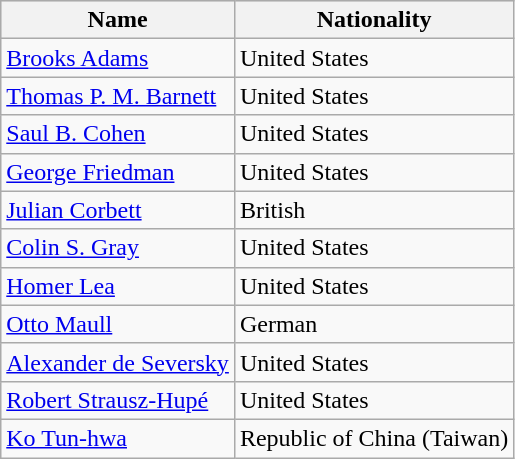<table class="wikitable" border="1px" cellpadding="3px" style="border-collapse: collapse;">
<tr style="background-color:#ddd">
<th>Name</th>
<th>Nationality</th>
</tr>
<tr>
<td><a href='#'>Brooks Adams</a></td>
<td>United States</td>
</tr>
<tr>
<td><a href='#'>Thomas P. M. Barnett</a></td>
<td>United States</td>
</tr>
<tr>
<td><a href='#'>Saul B. Cohen</a></td>
<td>United States</td>
</tr>
<tr>
<td><a href='#'>George Friedman</a></td>
<td>United States</td>
</tr>
<tr>
<td><a href='#'>Julian Corbett</a></td>
<td>British</td>
</tr>
<tr>
<td><a href='#'>Colin S. Gray</a></td>
<td>United States</td>
</tr>
<tr>
<td><a href='#'>Homer Lea</a></td>
<td>United States</td>
</tr>
<tr>
<td><a href='#'>Otto Maull</a></td>
<td>German</td>
</tr>
<tr>
<td><a href='#'>Alexander de Seversky</a></td>
<td>United States</td>
</tr>
<tr>
<td><a href='#'>Robert Strausz-Hupé</a></td>
<td>United States</td>
</tr>
<tr>
<td><a href='#'>Ko Tun-hwa</a></td>
<td>Republic of China (Taiwan)</td>
</tr>
</table>
